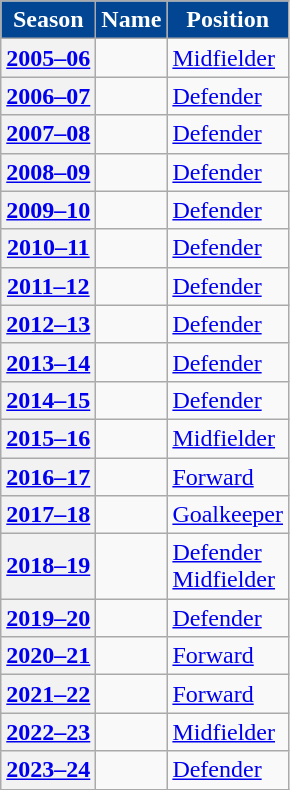<table class="wikitable sortable">
<tr>
<th scope="col" style="background-color:#014593; color:white;;">Season</th>
<th scope="col" style="background-color:#014593; color:white;;">Name</th>
<th scope="col" style="background-color:#014593; color:white;;">Position</th>
</tr>
<tr>
<th><a href='#'>2005–06</a></th>
<td> </td>
<td><a href='#'>Midfielder</a></td>
</tr>
<tr>
<th><a href='#'>2006–07</a></th>
<td> </td>
<td><a href='#'>Defender</a></td>
</tr>
<tr>
<th><a href='#'>2007–08</a></th>
<td> </td>
<td><a href='#'>Defender</a></td>
</tr>
<tr>
<th><a href='#'>2008–09</a></th>
<td> </td>
<td><a href='#'>Defender</a></td>
</tr>
<tr>
<th><a href='#'>2009–10</a></th>
<td> </td>
<td><a href='#'>Defender</a></td>
</tr>
<tr>
<th><a href='#'>2010–11</a></th>
<td> </td>
<td><a href='#'>Defender</a></td>
</tr>
<tr>
<th><a href='#'>2011–12</a></th>
<td> </td>
<td><a href='#'>Defender</a></td>
</tr>
<tr>
<th><a href='#'>2012–13</a></th>
<td> </td>
<td><a href='#'>Defender</a></td>
</tr>
<tr>
<th><a href='#'>2013–14</a></th>
<td> <strong></strong></td>
<td><a href='#'>Defender</a></td>
</tr>
<tr>
<th><a href='#'>2014–15</a></th>
<td> </td>
<td><a href='#'>Defender</a></td>
</tr>
<tr>
<th><a href='#'>2015–16</a></th>
<td> </td>
<td><a href='#'>Midfielder</a></td>
</tr>
<tr>
<th><a href='#'>2016–17</a></th>
<td> </td>
<td><a href='#'>Forward</a></td>
</tr>
<tr>
<th><a href='#'>2017–18</a></th>
<td> <strong></strong></td>
<td><a href='#'>Goalkeeper</a></td>
</tr>
<tr>
<th><a href='#'>2018–19</a></th>
<td> <br> <strong></strong></td>
<td><a href='#'>Defender</a><br><a href='#'>Midfielder</a></td>
</tr>
<tr>
<th><a href='#'>2019–20</a></th>
<td> <strong></strong></td>
<td><a href='#'>Defender</a></td>
</tr>
<tr>
<th><a href='#'>2020–21</a></th>
<td> <strong></strong></td>
<td><a href='#'>Forward</a></td>
</tr>
<tr>
<th><a href='#'>2021–22</a></th>
<td> </td>
<td><a href='#'>Forward</a></td>
</tr>
<tr>
<th><a href='#'>2022–23</a></th>
<td> </td>
<td><a href='#'>Midfielder</a></td>
</tr>
<tr>
<th><a href='#'>2023–24</a></th>
<td> <strong></strong></td>
<td><a href='#'>Defender</a></td>
</tr>
</table>
